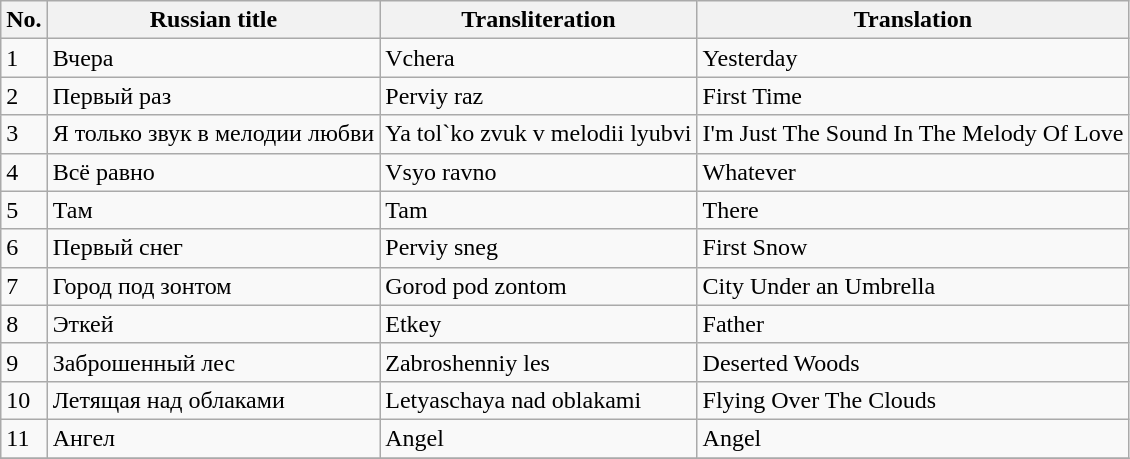<table class="wikitable">
<tr>
<th>No.</th>
<th>Russian title</th>
<th>Transliteration</th>
<th>Translation</th>
</tr>
<tr>
<td>1</td>
<td>Вчера</td>
<td>Vchera</td>
<td>Yesterday</td>
</tr>
<tr>
<td>2</td>
<td>Первый раз</td>
<td>Perviy raz</td>
<td>First Time</td>
</tr>
<tr>
<td>3</td>
<td>Я только звук в мелодии любви</td>
<td>Ya tol`ko zvuk v melodii lyubvi</td>
<td>I'm Just The Sound In The Melody Of Love</td>
</tr>
<tr>
<td>4</td>
<td>Всё равно</td>
<td>Vsyo ravno</td>
<td>Whatever</td>
</tr>
<tr>
<td>5</td>
<td>Там</td>
<td>Tam</td>
<td>There</td>
</tr>
<tr>
<td>6</td>
<td>Первый снег</td>
<td>Perviy sneg</td>
<td>First Snow</td>
</tr>
<tr>
<td>7</td>
<td>Город под зонтом</td>
<td>Gorod pod zontom</td>
<td>City Under an Umbrella</td>
</tr>
<tr>
<td>8</td>
<td>Эткей</td>
<td>Etkey</td>
<td>Father</td>
</tr>
<tr>
<td>9</td>
<td>Заброшенный лес</td>
<td>Zabroshenniy les</td>
<td>Deserted Woods</td>
</tr>
<tr>
<td>10</td>
<td>Летящая над облаками</td>
<td>Letyaschaya nad oblakami</td>
<td>Flying Over The Clouds</td>
</tr>
<tr>
<td>11</td>
<td>Ангел</td>
<td>Angel</td>
<td>Angel</td>
</tr>
<tr>
</tr>
</table>
